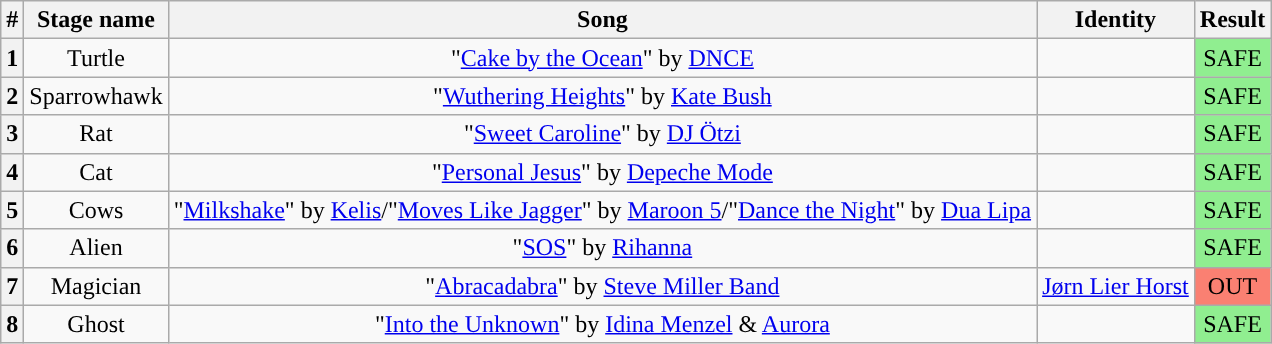<table class="wikitable plainrowheaders" style="text-align: center;">
<tr>
<th>#</th>
<th>Stage name</th>
<th>Song</th>
<th>Identity</th>
<th>Result</th>
</tr>
<tr>
<th>1</th>
<td>Turtle</td>
<td>"<a href='#'>Cake by the Ocean</a>" by <a href='#'>DNCE</a></td>
<td></td>
<td bgcolor="lightgreen">SAFE</td>
</tr>
<tr>
<th>2</th>
<td>Sparrowhawk</td>
<td>"<a href='#'>Wuthering Heights</a>" by <a href='#'>Kate Bush</a></td>
<td></td>
<td bgcolor="lightgreen">SAFE</td>
</tr>
<tr>
<th>3</th>
<td>Rat</td>
<td>"<a href='#'>Sweet Caroline</a>" by <a href='#'>DJ Ötzi</a></td>
<td></td>
<td bgcolor="lightgreen">SAFE</td>
</tr>
<tr>
<th>4</th>
<td>Cat</td>
<td>"<a href='#'>Personal Jesus</a>" by <a href='#'>Depeche Mode</a></td>
<td></td>
<td bgcolor="lightgreen">SAFE</td>
</tr>
<tr>
<th>5</th>
<td>Cows</td>
<td>"<a href='#'>Milkshake</a>" by <a href='#'>Kelis</a>/"<a href='#'>Moves Like Jagger</a>" by <a href='#'>Maroon 5</a>/"<a href='#'>Dance the Night</a>" by <a href='#'>Dua Lipa</a></td>
<td></td>
<td bgcolor="lightgreen">SAFE</td>
</tr>
<tr>
<th>6</th>
<td>Alien</td>
<td>"<a href='#'>SOS</a>" by <a href='#'>Rihanna</a></td>
<td></td>
<td bgcolor="lightgreen">SAFE</td>
</tr>
<tr>
<th>7</th>
<td>Magician</td>
<td>"<a href='#'>Abracadabra</a>" by <a href='#'>Steve Miller Band</a></td>
<td><a href='#'>Jørn Lier Horst</a></td>
<td bgcolor=salmon>OUT</td>
</tr>
<tr>
<th>8</th>
<td>Ghost</td>
<td>"<a href='#'>Into the Unknown</a>" by <a href='#'>Idina Menzel</a> & <a href='#'>Aurora</a></td>
<td></td>
<td bgcolor="lightgreen">SAFE</td>
</tr>
</table>
